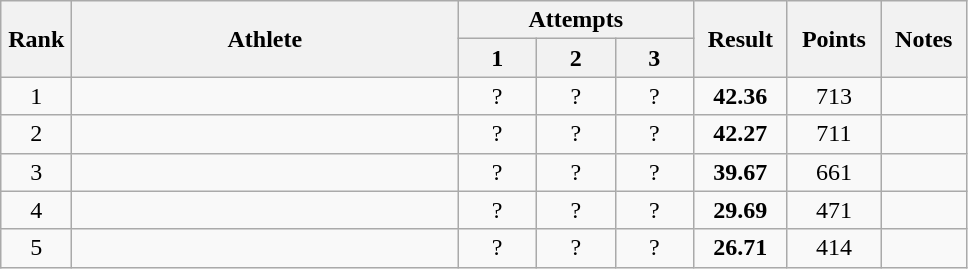<table class="wikitable" style="text-align:center">
<tr>
<th rowspan=2 width=40>Rank</th>
<th rowspan=2 width=250>Athlete</th>
<th colspan=3>Attempts</th>
<th rowspan=2 width=55>Result</th>
<th rowspan=2 width=55>Points</th>
<th rowspan=2 width=50>Notes</th>
</tr>
<tr>
<th width=45>1</th>
<th width=45>2</th>
<th width=45>3</th>
</tr>
<tr>
<td>1</td>
<td align=left></td>
<td>?</td>
<td>?</td>
<td>?</td>
<td><strong>42.36</strong></td>
<td>713</td>
<td></td>
</tr>
<tr>
<td>2</td>
<td align=left></td>
<td>?</td>
<td>?</td>
<td>?</td>
<td><strong>42.27</strong></td>
<td>711</td>
<td></td>
</tr>
<tr>
<td>3</td>
<td align=left></td>
<td>?</td>
<td>?</td>
<td>?</td>
<td><strong>39.67</strong></td>
<td>661</td>
<td></td>
</tr>
<tr>
<td>4</td>
<td align=left></td>
<td>?</td>
<td>?</td>
<td>?</td>
<td><strong>29.69</strong></td>
<td>471</td>
<td></td>
</tr>
<tr>
<td>5</td>
<td align=left></td>
<td>?</td>
<td>?</td>
<td>?</td>
<td><strong>26.71</strong></td>
<td>414</td>
<td></td>
</tr>
</table>
